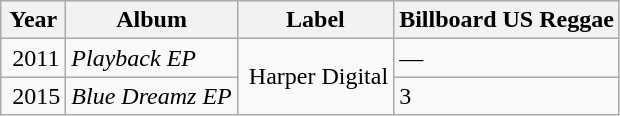<table class="wikitable">
<tr>
<th>Year</th>
<th>Album</th>
<th>Label</th>
<th>Billboard US Reggae</th>
</tr>
<tr>
<td> 2011</td>
<td><em>Playback EP</em></td>
<td rowspan="2"> Harper Digital</td>
<td>—</td>
</tr>
<tr>
<td> 2015</td>
<td><em>Blue Dreamz EP</em></td>
<td>3</td>
</tr>
</table>
